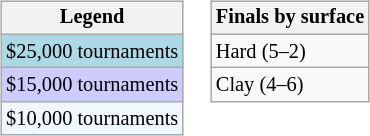<table>
<tr valign=top>
<td><br><table class=wikitable style="font-size:85%">
<tr>
<th>Legend</th>
</tr>
<tr style="background:lightblue;">
<td>$25,000 tournaments</td>
</tr>
<tr style="background:#ccccff;">
<td>$15,000 tournaments</td>
</tr>
<tr style="background:#f0f8ff;">
<td>$10,000 tournaments</td>
</tr>
</table>
</td>
<td><br><table class=wikitable style="font-size:85%">
<tr>
<th>Finals by surface</th>
</tr>
<tr>
<td>Hard (5–2)</td>
</tr>
<tr>
<td>Clay (4–6)</td>
</tr>
</table>
</td>
</tr>
</table>
